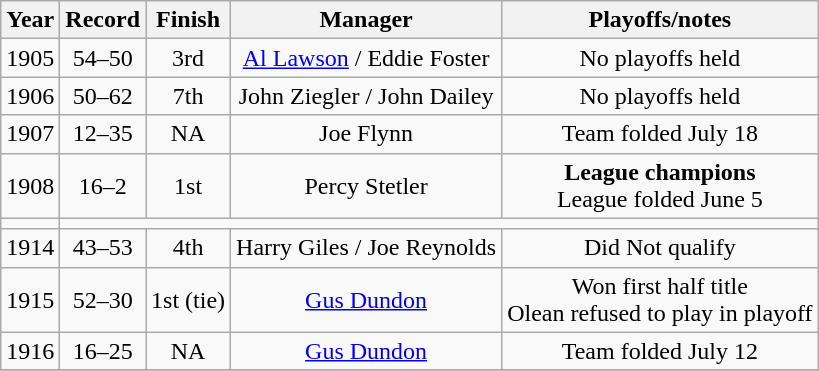<table class="wikitable" style="text-align:center">
<tr>
<th>Year</th>
<th>Record</th>
<th>Finish</th>
<th>Manager</th>
<th>Playoffs/notes</th>
</tr>
<tr align=center>
<td>1905</td>
<td>54–50</td>
<td>3rd</td>
<td><a href='#'>Al Lawson</a> / Eddie Foster</td>
<td>No playoffs held</td>
</tr>
<tr align=center>
<td>1906</td>
<td>50–62</td>
<td>7th</td>
<td>John Ziegler / John Dailey</td>
<td>No playoffs held</td>
</tr>
<tr align=center>
<td>1907</td>
<td>12–35</td>
<td>NA</td>
<td>Joe Flynn</td>
<td>Team folded July 18</td>
</tr>
<tr align=center>
<td>1908</td>
<td>16–2</td>
<td>1st</td>
<td>Percy Stetler</td>
<td><strong>League champions</strong><br>League folded June 5</td>
</tr>
<tr align=center>
<td></td>
</tr>
<tr align=center>
<td>1914</td>
<td>43–53</td>
<td>4th</td>
<td>Harry Giles / Joe Reynolds</td>
<td>Did Not qualify</td>
</tr>
<tr align=center>
<td>1915</td>
<td>52–30</td>
<td>1st (tie)</td>
<td><a href='#'>Gus Dundon</a></td>
<td>Won first half title<br>Olean refused to play in playoff</td>
</tr>
<tr align=center>
<td>1916</td>
<td>16–25</td>
<td>NA</td>
<td><a href='#'>Gus Dundon</a></td>
<td>Team folded July 12</td>
</tr>
<tr align=center>
</tr>
</table>
